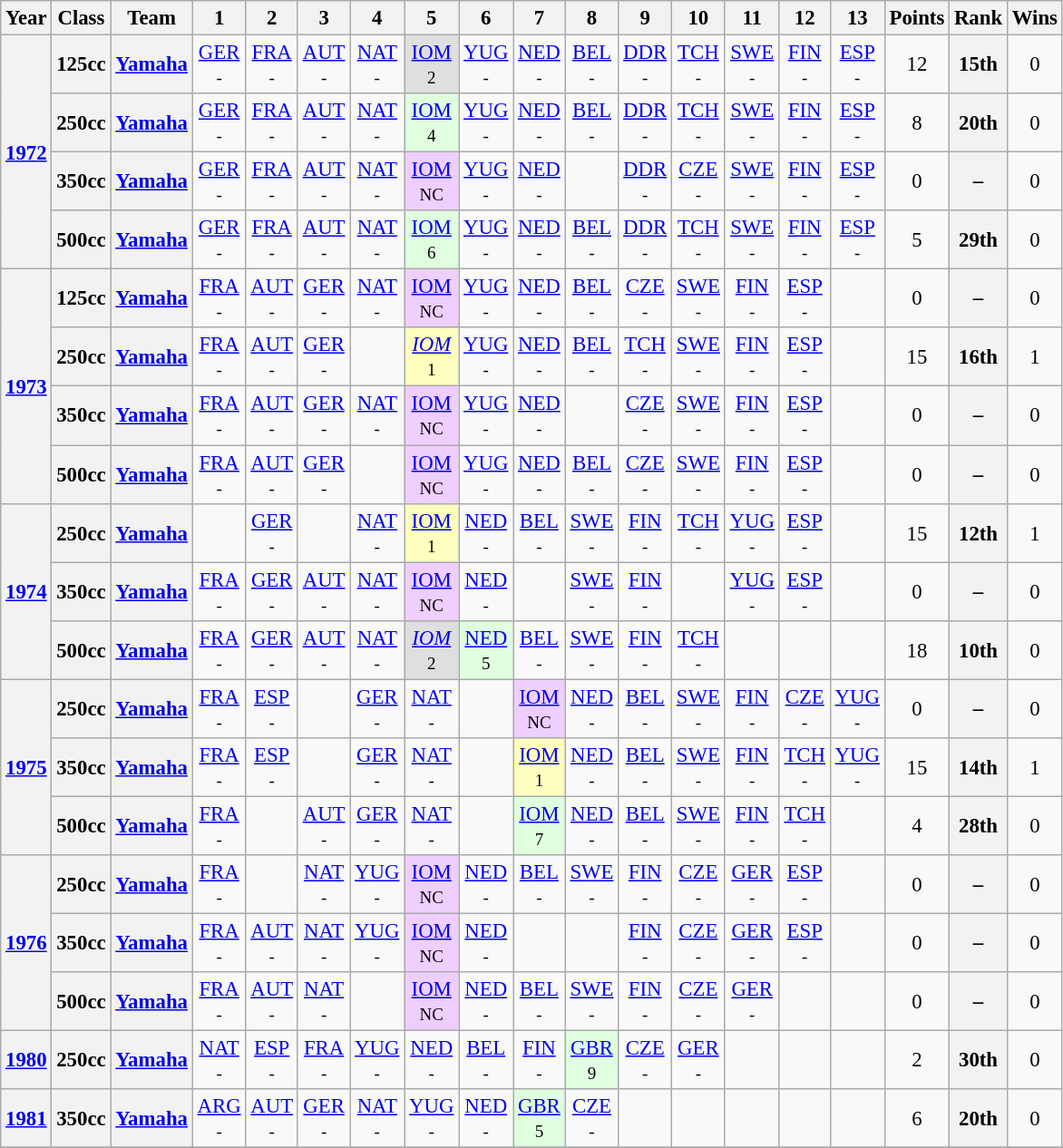<table class="wikitable" style="text-align:center; font-size:95%">
<tr>
<th>Year</th>
<th>Class</th>
<th>Team</th>
<th>1</th>
<th>2</th>
<th>3</th>
<th>4</th>
<th>5</th>
<th>6</th>
<th>7</th>
<th>8</th>
<th>9</th>
<th>10</th>
<th>11</th>
<th>12</th>
<th>13</th>
<th>Points</th>
<th>Rank</th>
<th>Wins</th>
</tr>
<tr>
<th rowspan=4><a href='#'>1972</a></th>
<th>125cc</th>
<th><a href='#'>Yamaha</a></th>
<td><a href='#'>GER</a><br><small>-</small></td>
<td><a href='#'>FRA</a><br><small>-</small></td>
<td><a href='#'>AUT</a><br><small>-</small></td>
<td><a href='#'>NAT</a><br><small>-</small></td>
<td style="background:#DFDFDF;"><a href='#'>IOM</a><br><small>2</small></td>
<td><a href='#'>YUG</a><br><small>-</small></td>
<td><a href='#'>NED</a><br><small>-</small></td>
<td><a href='#'>BEL</a><br><small>-</small></td>
<td><a href='#'>DDR</a><br><small>-</small></td>
<td><a href='#'>TCH</a><br><small>-</small></td>
<td><a href='#'>SWE</a><br><small>-</small></td>
<td><a href='#'>FIN</a><br><small>-</small></td>
<td><a href='#'>ESP</a><br><small>-</small></td>
<td>12</td>
<th>15th</th>
<td>0</td>
</tr>
<tr>
<th>250cc</th>
<th><a href='#'>Yamaha</a></th>
<td><a href='#'>GER</a><br><small>-</small></td>
<td><a href='#'>FRA</a><br><small>-</small></td>
<td><a href='#'>AUT</a><br><small>-</small></td>
<td><a href='#'>NAT</a><br><small>-</small></td>
<td style="background:#DFFFDF;"><a href='#'>IOM</a><br><small>4</small></td>
<td><a href='#'>YUG</a><br><small>-</small></td>
<td><a href='#'>NED</a><br><small>-</small></td>
<td><a href='#'>BEL</a><br><small>-</small></td>
<td><a href='#'>DDR</a><br><small>-</small></td>
<td><a href='#'>TCH</a><br><small>-</small></td>
<td><a href='#'>SWE</a><br><small>-</small></td>
<td><a href='#'>FIN</a><br><small>-</small></td>
<td><a href='#'>ESP</a><br><small>-</small></td>
<td>8</td>
<th>20th</th>
<td>0</td>
</tr>
<tr>
<th>350cc</th>
<th><a href='#'>Yamaha</a></th>
<td><a href='#'>GER</a><br><small>-</small></td>
<td><a href='#'>FRA</a><br><small>-</small></td>
<td><a href='#'>AUT</a><br><small>-</small></td>
<td><a href='#'>NAT</a><br><small>-</small></td>
<td style="background:#EFCFFF;"><a href='#'>IOM</a><br><small>NC</small></td>
<td><a href='#'>YUG</a><br><small>-</small></td>
<td><a href='#'>NED</a><br><small>-</small></td>
<td></td>
<td><a href='#'>DDR</a><br><small>-</small></td>
<td><a href='#'>CZE</a><br><small>-</small></td>
<td><a href='#'>SWE</a><br><small>-</small></td>
<td><a href='#'>FIN</a><br><small>-</small></td>
<td><a href='#'>ESP</a><br><small>-</small></td>
<td>0</td>
<th>–</th>
<td>0</td>
</tr>
<tr>
<th>500cc</th>
<th><a href='#'>Yamaha</a></th>
<td><a href='#'>GER</a><br><small>-</small></td>
<td><a href='#'>FRA</a><br><small>-</small></td>
<td><a href='#'>AUT</a><br><small>-</small></td>
<td><a href='#'>NAT</a><br><small>-</small></td>
<td style="background:#DFFFDF;"><a href='#'>IOM</a><br><small>6</small></td>
<td><a href='#'>YUG</a><br><small>-</small></td>
<td><a href='#'>NED</a><br><small>-</small></td>
<td><a href='#'>BEL</a><br><small>-</small></td>
<td><a href='#'>DDR</a><br><small>-</small></td>
<td><a href='#'>TCH</a><br><small>-</small></td>
<td><a href='#'>SWE</a><br><small>-</small></td>
<td><a href='#'>FIN</a><br><small>-</small></td>
<td><a href='#'>ESP</a><br><small>-</small></td>
<td>5</td>
<th>29th</th>
<td>0</td>
</tr>
<tr>
<th rowspan=4><a href='#'>1973</a></th>
<th>125cc</th>
<th><a href='#'>Yamaha</a></th>
<td><a href='#'>FRA</a><br><small>-</small></td>
<td><a href='#'>AUT</a><br><small>-</small></td>
<td><a href='#'>GER</a><br><small>-</small></td>
<td><a href='#'>NAT</a><br><small>-</small></td>
<td style="background:#EFCFFF;"><a href='#'>IOM</a><br><small>NC</small></td>
<td><a href='#'>YUG</a><br><small>-</small></td>
<td><a href='#'>NED</a><br><small>-</small></td>
<td><a href='#'>BEL</a><br><small>-</small></td>
<td><a href='#'>CZE</a><br><small>-</small></td>
<td><a href='#'>SWE</a><br><small>-</small></td>
<td><a href='#'>FIN</a><br><small>-</small></td>
<td><a href='#'>ESP</a><br><small>-</small></td>
<td></td>
<td>0</td>
<th>–</th>
<td>0</td>
</tr>
<tr>
<th>250cc</th>
<th><a href='#'>Yamaha</a></th>
<td><a href='#'>FRA</a><br><small>-</small></td>
<td><a href='#'>AUT</a><br><small>-</small></td>
<td><a href='#'>GER</a><br><small>-</small></td>
<td></td>
<td style="background:#FFFFBF;"><em><a href='#'>IOM</a></em><br><small>1</small></td>
<td><a href='#'>YUG</a><br><small>-</small></td>
<td><a href='#'>NED</a><br><small>-</small></td>
<td><a href='#'>BEL</a><br><small>-</small></td>
<td><a href='#'>TCH</a><br><small>-</small></td>
<td><a href='#'>SWE</a><br><small>-</small></td>
<td><a href='#'>FIN</a><br><small>-</small></td>
<td><a href='#'>ESP</a><br><small>-</small></td>
<td></td>
<td>15</td>
<th>16th</th>
<td>1</td>
</tr>
<tr>
<th>350cc</th>
<th><a href='#'>Yamaha</a></th>
<td><a href='#'>FRA</a><br><small>-</small></td>
<td><a href='#'>AUT</a><br><small>-</small></td>
<td><a href='#'>GER</a><br><small>-</small></td>
<td><a href='#'>NAT</a><br><small>-</small></td>
<td style="background:#EFCFFF;"><a href='#'>IOM</a><br><small>NC</small></td>
<td><a href='#'>YUG</a><br><small>-</small></td>
<td><a href='#'>NED</a><br><small>-</small></td>
<td></td>
<td><a href='#'>CZE</a><br><small>-</small></td>
<td><a href='#'>SWE</a><br><small>-</small></td>
<td><a href='#'>FIN</a><br><small>-</small></td>
<td><a href='#'>ESP</a><br><small>-</small></td>
<td></td>
<td>0</td>
<th>–</th>
<td>0</td>
</tr>
<tr>
<th>500cc</th>
<th><a href='#'>Yamaha</a></th>
<td><a href='#'>FRA</a><br><small>-</small></td>
<td><a href='#'>AUT</a><br><small>-</small></td>
<td><a href='#'>GER</a><br><small>-</small></td>
<td></td>
<td style="background:#EFCFFF;"><a href='#'>IOM</a><br><small>NC</small></td>
<td><a href='#'>YUG</a><br><small>-</small></td>
<td><a href='#'>NED</a><br><small>-</small></td>
<td><a href='#'>BEL</a><br><small>-</small></td>
<td><a href='#'>CZE</a><br><small>-</small></td>
<td><a href='#'>SWE</a><br><small>-</small></td>
<td><a href='#'>FIN</a><br><small>-</small></td>
<td><a href='#'>ESP</a><br><small>-</small></td>
<td></td>
<td>0</td>
<th>–</th>
<td>0</td>
</tr>
<tr>
<th rowspan=3><a href='#'>1974</a></th>
<th>250cc</th>
<th><a href='#'>Yamaha</a></th>
<td></td>
<td><a href='#'>GER</a><br><small>-</small></td>
<td></td>
<td><a href='#'>NAT</a><br><small>-</small></td>
<td style="background:#FFFFBF;"><a href='#'>IOM</a><br><small>1</small></td>
<td><a href='#'>NED</a><br><small>-</small></td>
<td><a href='#'>BEL</a><br><small>-</small></td>
<td><a href='#'>SWE</a><br><small>-</small></td>
<td><a href='#'>FIN</a><br><small>-</small></td>
<td><a href='#'>TCH</a><br><small>-</small></td>
<td><a href='#'>YUG</a><br><small>-</small></td>
<td><a href='#'>ESP</a><br><small>-</small></td>
<td></td>
<td>15</td>
<th>12th</th>
<td>1</td>
</tr>
<tr>
<th>350cc</th>
<th><a href='#'>Yamaha</a></th>
<td><a href='#'>FRA</a><br><small>-</small></td>
<td><a href='#'>GER</a><br><small>-</small></td>
<td><a href='#'>AUT</a><br><small>-</small></td>
<td><a href='#'>NAT</a><br><small>-</small></td>
<td style="background:#EFCFFF;"><a href='#'>IOM</a><br><small>NC</small></td>
<td><a href='#'>NED</a><br><small>-</small></td>
<td></td>
<td><a href='#'>SWE</a><br><small>-</small></td>
<td><a href='#'>FIN</a><br><small>-</small></td>
<td></td>
<td><a href='#'>YUG</a><br><small>-</small></td>
<td><a href='#'>ESP</a><br><small>-</small></td>
<td></td>
<td>0</td>
<th>–</th>
<td>0</td>
</tr>
<tr>
<th>500cc</th>
<th><a href='#'>Yamaha</a></th>
<td><a href='#'>FRA</a><br><small>-</small></td>
<td><a href='#'>GER</a><br><small>-</small></td>
<td><a href='#'>AUT</a><br><small>-</small></td>
<td><a href='#'>NAT</a><br><small>-</small></td>
<td style="background:#DFDFDF;"><em><a href='#'>IOM</a></em><br><small>2</small></td>
<td style="background:#DFFFDF;"><a href='#'>NED</a><br><small>5</small></td>
<td><a href='#'>BEL</a><br><small>-</small></td>
<td><a href='#'>SWE</a><br><small>-</small></td>
<td><a href='#'>FIN</a><br><small>-</small></td>
<td><a href='#'>TCH</a><br><small>-</small></td>
<td></td>
<td></td>
<td></td>
<td>18</td>
<th>10th</th>
<td>0</td>
</tr>
<tr>
<th rowspan=3><a href='#'>1975</a></th>
<th>250cc</th>
<th><a href='#'>Yamaha</a></th>
<td><a href='#'>FRA</a><br><small>-</small></td>
<td><a href='#'>ESP</a><br><small>-</small></td>
<td></td>
<td><a href='#'>GER</a><br><small>-</small></td>
<td><a href='#'>NAT</a><br><small>-</small></td>
<td></td>
<td style="background:#EFCFFF;"><a href='#'>IOM</a><br><small>NC</small></td>
<td><a href='#'>NED</a><br><small>-</small></td>
<td><a href='#'>BEL</a><br><small>-</small></td>
<td><a href='#'>SWE</a><br><small>-</small></td>
<td><a href='#'>FIN</a><br><small>-</small></td>
<td><a href='#'>CZE</a><br><small>-</small></td>
<td><a href='#'>YUG</a><br><small>-</small></td>
<td>0</td>
<th>–</th>
<td>0</td>
</tr>
<tr>
<th>350cc</th>
<th><a href='#'>Yamaha</a></th>
<td><a href='#'>FRA</a><br><small>-</small></td>
<td><a href='#'>ESP</a><br><small>-</small></td>
<td></td>
<td><a href='#'>GER</a><br><small>-</small></td>
<td><a href='#'>NAT</a><br><small>-</small></td>
<td></td>
<td style="background:#FFFFBF;"><a href='#'>IOM</a><br><small>1</small></td>
<td><a href='#'>NED</a><br><small>-</small></td>
<td><a href='#'>BEL</a><br><small>-</small></td>
<td><a href='#'>SWE</a><br><small>-</small></td>
<td><a href='#'>FIN</a><br><small>-</small></td>
<td><a href='#'>TCH</a><br><small>-</small></td>
<td><a href='#'>YUG</a><br><small>-</small></td>
<td>15</td>
<th>14th</th>
<td>1</td>
</tr>
<tr>
<th>500cc</th>
<th><a href='#'>Yamaha</a></th>
<td><a href='#'>FRA</a><br><small>-</small></td>
<td></td>
<td><a href='#'>AUT</a><br><small>-</small></td>
<td><a href='#'>GER</a><br><small>-</small></td>
<td><a href='#'>NAT</a><br><small>-</small></td>
<td></td>
<td style="background:#DFFFDF;"><a href='#'>IOM</a><br><small>7</small></td>
<td><a href='#'>NED</a><br><small>-</small></td>
<td><a href='#'>BEL</a><br><small>-</small></td>
<td><a href='#'>SWE</a><br><small>-</small></td>
<td><a href='#'>FIN</a><br><small>-</small></td>
<td><a href='#'>TCH</a><br><small>-</small></td>
<td></td>
<td>4</td>
<th>28th</th>
<td>0</td>
</tr>
<tr>
<th rowspan=3><a href='#'>1976</a></th>
<th>250cc</th>
<th><a href='#'>Yamaha</a></th>
<td><a href='#'>FRA</a><br><small>-</small></td>
<td></td>
<td><a href='#'>NAT</a><br><small>-</small></td>
<td><a href='#'>YUG</a><br><small>-</small></td>
<td style="background:#EFCFFF;"><a href='#'>IOM</a><br><small>NC</small></td>
<td><a href='#'>NED</a><br><small>-</small></td>
<td><a href='#'>BEL</a><br><small>-</small></td>
<td><a href='#'>SWE</a><br><small>-</small></td>
<td><a href='#'>FIN</a><br><small>-</small></td>
<td><a href='#'>CZE</a><br><small>-</small></td>
<td><a href='#'>GER</a><br><small>-</small></td>
<td><a href='#'>ESP</a><br><small>-</small></td>
<td></td>
<td>0</td>
<th>–</th>
<td>0</td>
</tr>
<tr>
<th>350cc</th>
<th><a href='#'>Yamaha</a></th>
<td><a href='#'>FRA</a><br><small>-</small></td>
<td><a href='#'>AUT</a><br><small>-</small></td>
<td><a href='#'>NAT</a><br><small>-</small></td>
<td><a href='#'>YUG</a><br><small>-</small></td>
<td style="background:#EFCFFF;"><a href='#'>IOM</a><br><small>NC</small></td>
<td><a href='#'>NED</a><br><small>-</small></td>
<td></td>
<td></td>
<td><a href='#'>FIN</a><br><small>-</small></td>
<td><a href='#'>CZE</a><br><small>-</small></td>
<td><a href='#'>GER</a><br><small>-</small></td>
<td><a href='#'>ESP</a><br><small>-</small></td>
<td></td>
<td>0</td>
<th>–</th>
<td>0</td>
</tr>
<tr>
<th>500cc</th>
<th><a href='#'>Yamaha</a></th>
<td><a href='#'>FRA</a><br><small>-</small></td>
<td><a href='#'>AUT</a><br><small>-</small></td>
<td><a href='#'>NAT</a><br><small>-</small></td>
<td></td>
<td style="background:#EFCFFF;"><a href='#'>IOM</a><br><small>NC</small></td>
<td><a href='#'>NED</a><br><small>-</small></td>
<td><a href='#'>BEL</a><br><small>-</small></td>
<td><a href='#'>SWE</a><br><small>-</small></td>
<td><a href='#'>FIN</a><br><small>-</small></td>
<td><a href='#'>CZE</a><br><small>-</small></td>
<td><a href='#'>GER</a><br><small>-</small></td>
<td></td>
<td></td>
<td>0</td>
<th>–</th>
<td>0</td>
</tr>
<tr>
<th><a href='#'>1980</a></th>
<th>250cc</th>
<th><a href='#'>Yamaha</a></th>
<td><a href='#'>NAT</a><br><small>-</small></td>
<td><a href='#'>ESP</a><br><small>-</small></td>
<td><a href='#'>FRA</a><br><small>-</small></td>
<td><a href='#'>YUG</a><br><small>-</small></td>
<td><a href='#'>NED</a><br><small>-</small></td>
<td><a href='#'>BEL</a><br><small>-</small></td>
<td><a href='#'>FIN</a><br><small>-</small></td>
<td style="background:#DFFFDF;"><a href='#'>GBR</a><br><small>9</small></td>
<td><a href='#'>CZE</a><br><small>-</small></td>
<td><a href='#'>GER</a><br><small>-</small></td>
<td></td>
<td></td>
<td></td>
<td>2</td>
<th>30th</th>
<td>0</td>
</tr>
<tr>
<th><a href='#'>1981</a></th>
<th>350cc</th>
<th><a href='#'>Yamaha</a></th>
<td><a href='#'>ARG</a><br><small>-</small></td>
<td><a href='#'>AUT</a><br><small>-</small></td>
<td><a href='#'>GER</a><br><small>-</small></td>
<td><a href='#'>NAT</a><br><small>-</small></td>
<td><a href='#'>YUG</a><br><small>-</small></td>
<td><a href='#'>NED</a><br><small>-</small></td>
<td style="background:#DFFFDF;"><a href='#'>GBR</a><br><small>5</small></td>
<td><a href='#'>CZE</a><br><small>-</small></td>
<td></td>
<td></td>
<td></td>
<td></td>
<td></td>
<td>6</td>
<th>20th</th>
<td>0</td>
</tr>
<tr>
</tr>
</table>
